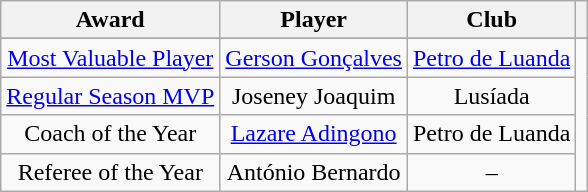<table class="wikitable" style="text-align:center;">
<tr>
<th>Award</th>
<th>Player</th>
<th>Club</th>
<th></th>
</tr>
<tr>
</tr>
<tr>
<td><a href='#'>Most Valuable Player</a></td>
<td><a href='#'>Gerson Gonçalves</a></td>
<td><a href='#'>Petro de Luanda</a></td>
<td rowspan=4></td>
</tr>
<tr>
<td><a href='#'>Regular Season MVP</a></td>
<td>Joseney Joaquim</td>
<td>Lusíada</td>
</tr>
<tr>
<td>Coach of the Year</td>
<td><a href='#'>Lazare Adingono</a></td>
<td>Petro de Luanda</td>
</tr>
<tr>
<td>Referee of the Year</td>
<td>António Bernardo</td>
<td>–</td>
</tr>
</table>
